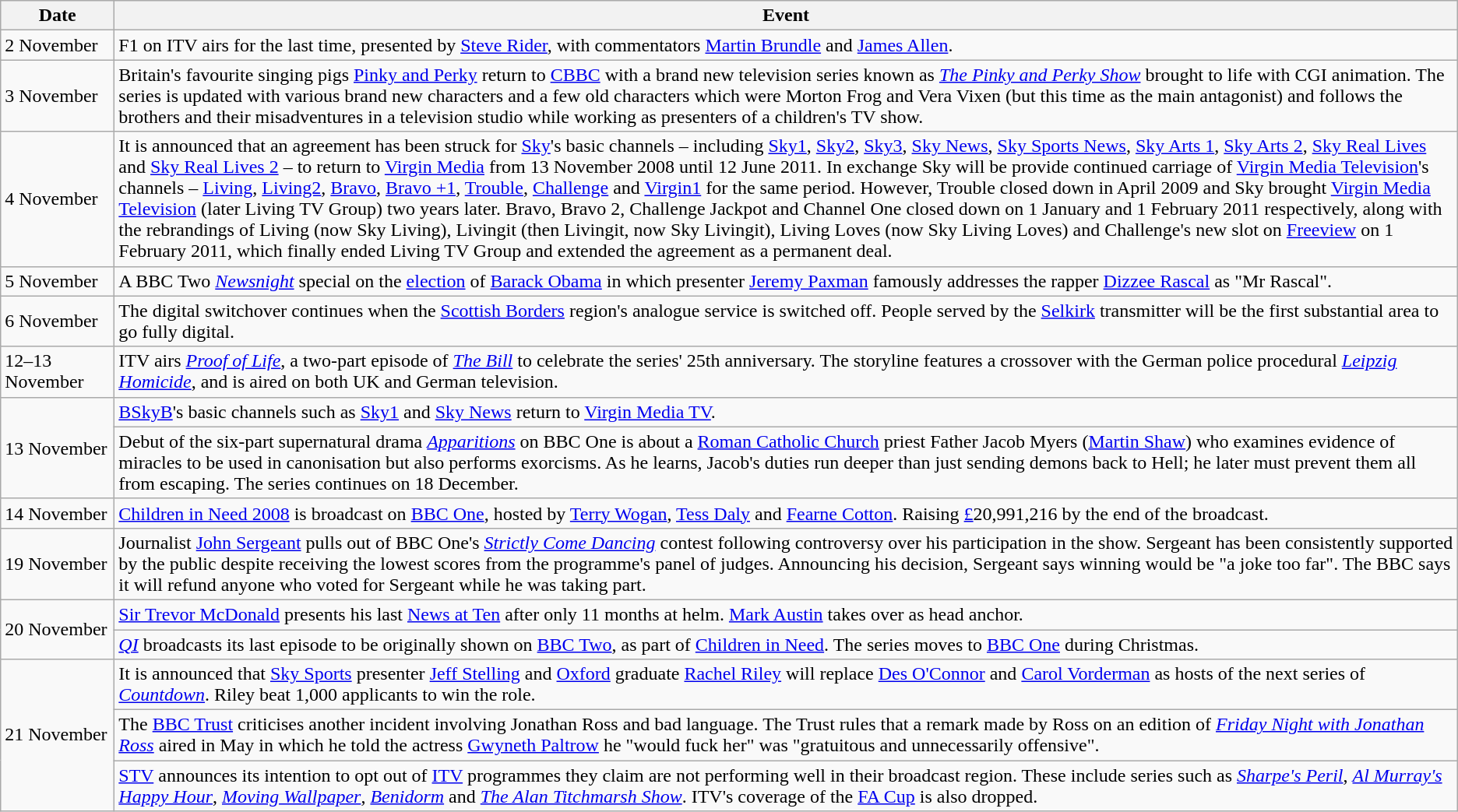<table class="wikitable">
<tr>
<th width=90>Date</th>
<th>Event</th>
</tr>
<tr>
<td>2 November</td>
<td>F1 on ITV airs for the last time, presented by <a href='#'>Steve Rider</a>, with commentators <a href='#'>Martin Brundle</a> and <a href='#'>James Allen</a>.</td>
</tr>
<tr>
<td>3 November</td>
<td>Britain's favourite singing pigs <a href='#'>Pinky and Perky</a> return to <a href='#'>CBBC</a> with a brand new television series known as <em><a href='#'>The Pinky and Perky Show</a></em> brought to life with CGI animation. The series is updated with various brand new characters and a few old characters which were Morton Frog and Vera Vixen (but this time as the main antagonist) and follows the brothers and their misadventures in a television studio while working as presenters of a children's TV show.</td>
</tr>
<tr>
<td>4 November</td>
<td>It is announced that an agreement has been struck for <a href='#'>Sky</a>'s basic channels – including <a href='#'>Sky1</a>, <a href='#'>Sky2</a>, <a href='#'>Sky3</a>, <a href='#'>Sky News</a>, <a href='#'>Sky Sports News</a>, <a href='#'>Sky Arts 1</a>, <a href='#'>Sky Arts 2</a>, <a href='#'>Sky Real Lives</a> and <a href='#'>Sky Real Lives 2</a> – to return to <a href='#'>Virgin Media</a> from 13 November 2008 until 12 June 2011. In exchange Sky will be provide continued carriage of <a href='#'>Virgin Media Television</a>'s channels – <a href='#'>Living</a>, <a href='#'>Living2</a>, <a href='#'>Bravo</a>, <a href='#'>Bravo +1</a>, <a href='#'>Trouble</a>, <a href='#'>Challenge</a> and <a href='#'>Virgin1</a> for the same period. However, Trouble closed down in April 2009 and Sky brought <a href='#'>Virgin Media Television</a> (later Living TV Group) two years later. Bravo, Bravo 2, Challenge Jackpot and Channel One closed down on 1 January and 1 February 2011 respectively, along with the rebrandings of Living (now Sky Living), Livingit (then Livingit, now Sky Livingit), Living Loves (now Sky Living Loves) and Challenge's new slot on <a href='#'>Freeview</a> on 1 February 2011, which finally ended Living TV Group and extended the agreement as a permanent deal.</td>
</tr>
<tr>
<td>5 November</td>
<td>A BBC Two <em><a href='#'>Newsnight</a></em> special on the <a href='#'>election</a> of <a href='#'>Barack Obama</a> in which presenter <a href='#'>Jeremy Paxman</a> famously addresses the rapper <a href='#'>Dizzee Rascal</a> as "Mr Rascal".</td>
</tr>
<tr>
<td>6 November</td>
<td>The digital switchover continues when the <a href='#'>Scottish Borders</a> region's analogue service is switched off. People served by the <a href='#'>Selkirk</a> transmitter will be the first substantial area to go fully digital.</td>
</tr>
<tr>
<td>12–13 November</td>
<td>ITV airs <em><a href='#'>Proof of Life</a></em>, a two-part episode of <em><a href='#'>The Bill</a></em> to celebrate the series' 25th anniversary. The storyline features a crossover with the German police procedural <em><a href='#'>Leipzig Homicide</a></em>, and is aired on both UK and German television.</td>
</tr>
<tr>
<td rowspan=2>13 November</td>
<td><a href='#'>BSkyB</a>'s basic channels such as <a href='#'>Sky1</a> and <a href='#'>Sky News</a> return to <a href='#'>Virgin Media TV</a>.</td>
</tr>
<tr>
<td>Debut of the six-part supernatural drama <em><a href='#'>Apparitions</a></em> on BBC One is about a <a href='#'>Roman Catholic Church</a> priest Father Jacob Myers (<a href='#'>Martin Shaw</a>) who examines evidence of miracles to be used in canonisation but also performs exorcisms. As he learns, Jacob's duties run deeper than just sending demons back to Hell; he later must prevent them all from escaping. The series continues on 18 December.</td>
</tr>
<tr>
<td>14 November</td>
<td><a href='#'>Children in Need 2008</a> is broadcast on <a href='#'>BBC One</a>, hosted by <a href='#'>Terry Wogan</a>, <a href='#'>Tess Daly</a> and <a href='#'>Fearne Cotton</a>. Raising <a href='#'>£</a>20,991,216 by the end of the broadcast.</td>
</tr>
<tr>
<td>19 November</td>
<td>Journalist <a href='#'>John Sergeant</a> pulls out of BBC One's <em><a href='#'>Strictly Come Dancing</a></em> contest following controversy over his participation in the show. Sergeant has been consistently supported by the public despite receiving the lowest scores from the programme's panel of judges. Announcing his decision, Sergeant says winning would be "a joke too far". The BBC says it will refund anyone who voted for Sergeant while he was taking part.</td>
</tr>
<tr>
<td rowspan=2>20 November</td>
<td><a href='#'>Sir Trevor McDonald</a> presents his last <a href='#'>News at Ten</a> after only 11 months at helm. <a href='#'>Mark Austin</a> takes over as head anchor.</td>
</tr>
<tr>
<td><em><a href='#'>QI</a></em> broadcasts its last episode to be originally shown on <a href='#'>BBC Two</a>, as part of <a href='#'>Children in Need</a>. The series moves to <a href='#'>BBC One</a> during Christmas.</td>
</tr>
<tr>
<td rowspan=3>21 November</td>
<td>It is announced that <a href='#'>Sky Sports</a> presenter <a href='#'>Jeff Stelling</a> and <a href='#'>Oxford</a> graduate <a href='#'>Rachel Riley</a> will replace <a href='#'>Des O'Connor</a> and <a href='#'>Carol Vorderman</a> as hosts of the next series of <em><a href='#'>Countdown</a></em>. Riley beat 1,000 applicants to win the role.</td>
</tr>
<tr>
<td>The <a href='#'>BBC Trust</a> criticises another incident involving Jonathan Ross and bad language. The Trust rules that a remark made by Ross on an edition of <em><a href='#'>Friday Night with Jonathan Ross</a></em> aired in May in which he told the actress <a href='#'>Gwyneth Paltrow</a> he "would fuck her" was "gratuitous and unnecessarily offensive".</td>
</tr>
<tr>
<td><a href='#'>STV</a> announces its intention to opt out of <a href='#'>ITV</a> programmes they claim are not performing well in their broadcast region. These include series such as <em><a href='#'>Sharpe's Peril</a></em>, <em><a href='#'>Al Murray's Happy Hour</a></em>, <em><a href='#'>Moving Wallpaper</a></em>, <em><a href='#'>Benidorm</a></em> and <em><a href='#'>The Alan Titchmarsh Show</a></em>. ITV's coverage of the <a href='#'>FA Cup</a> is also dropped.</td>
</tr>
</table>
